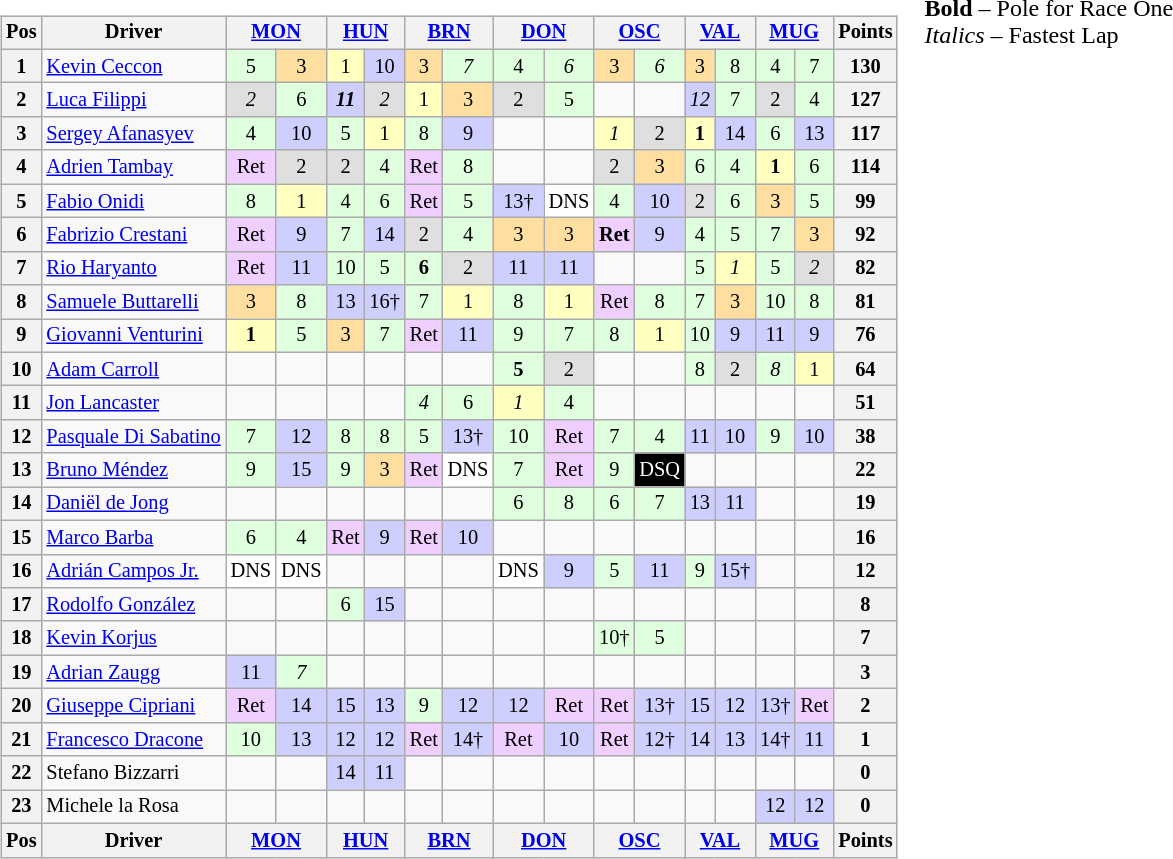<table>
<tr>
<td><br><table class="wikitable" style="font-size: 85%; text-align: center;">
<tr valign="top">
<th valign=middle>Pos</th>
<th valign=middle>Driver</th>
<th colspan=2><a href='#'>MON</a><br></th>
<th colspan=2><a href='#'>HUN</a><br></th>
<th colspan=2><a href='#'>BRN</a><br></th>
<th colspan=2><a href='#'>DON</a><br></th>
<th colspan=2><a href='#'>OSC</a><br></th>
<th colspan=2><a href='#'>VAL</a><br></th>
<th colspan=2><a href='#'>MUG</a><br></th>
<th valign=middle>Points</th>
</tr>
<tr>
<th>1</th>
<td align="left"> <a href='#'>Kevin Ceccon</a></td>
<td style="background:#DFFFDF;">5</td>
<td style="background:#FFDF9F;">3</td>
<td style="background:#FFFFBF;">1</td>
<td style="background:#CFCFFF;">10</td>
<td style="background:#FFDF9F;">3</td>
<td style="background:#DFFFDF;"><em>7</em></td>
<td style="background:#DFFFDF;">4</td>
<td style="background:#DFFFDF;"><em>6</em></td>
<td style="background:#FFDF9F;">3</td>
<td style="background:#DFFFDF;"><em>6</em></td>
<td style="background:#FFDF9F;">3</td>
<td style="background:#DFFFDF;">8</td>
<td style="background:#DFFFDF;">4</td>
<td style="background:#DFFFDF;">7</td>
<th align="right"><strong>130</strong></th>
</tr>
<tr>
<th>2</th>
<td align="left"> <a href='#'>Luca Filippi</a></td>
<td style="background:#DFDFDF;"><em>2</em></td>
<td style="background:#DFFFDF;">6</td>
<td style="background:#CFCFFF;"><strong><em>11</em></strong></td>
<td style="background:#DFDFDF;"><em>2</em></td>
<td style="background:#FFFFBF;">1</td>
<td style="background:#FFDF9F;">3</td>
<td style="background:#DFDFDF;">2</td>
<td style="background:#DFFFDF;">5</td>
<td></td>
<td></td>
<td style="background:#CFCFFF;"><em>12</em></td>
<td style="background:#DFFFDF;">7</td>
<td style="background:#DFDFDF;">2</td>
<td style="background:#DFFFDF;">4</td>
<th align="right"><strong>127</strong></th>
</tr>
<tr>
<th>3</th>
<td align="left"> <a href='#'>Sergey Afanasyev</a></td>
<td style="background:#DFFFDF;">4</td>
<td style="background:#CFCFFF;">10</td>
<td style="background:#DFFFDF;">5</td>
<td style="background:#FFFFBF;">1</td>
<td style="background:#DFFFDF;">8</td>
<td style="background:#CFCFFF;">9</td>
<td></td>
<td></td>
<td style="background:#FFFFBF;"><em>1</em></td>
<td style="background:#DFDFDF;">2</td>
<td style="background:#FFFFBF;"><strong>1</strong></td>
<td style="background:#CFCFFF;">14</td>
<td style="background:#DFFFDF;">6</td>
<td style="background:#CFCFFF;">13</td>
<th align="right"><strong>117</strong></th>
</tr>
<tr>
<th>4</th>
<td align="left"> <a href='#'>Adrien Tambay</a></td>
<td style="background:#EFCFFF;">Ret</td>
<td style="background:#DFDFDF;">2</td>
<td style="background:#DFDFDF;">2</td>
<td style="background:#DFFFDF;">4</td>
<td style="background:#EFCFFF;">Ret</td>
<td style="background:#DFFFDF;">8</td>
<td></td>
<td></td>
<td style="background:#DFDFDF;">2</td>
<td style="background:#FFDF9F;">3</td>
<td style="background:#DFFFDF;">6</td>
<td style="background:#DFFFDF;">4</td>
<td style="background:#FFFFBF;"><strong>1</strong></td>
<td style="background:#DFFFDF;">6</td>
<th align="right"><strong>114</strong></th>
</tr>
<tr>
<th>5</th>
<td align="left"> <a href='#'>Fabio Onidi</a></td>
<td style="background:#DFFFDF;">8</td>
<td style="background:#FFFFBF;">1</td>
<td style="background:#DFFFDF;">4</td>
<td style="background:#DFFFDF;">6</td>
<td style="background:#EFCFFF;">Ret</td>
<td style="background:#DFFFDF;">5</td>
<td style="background:#CFCFFF;">13†</td>
<td style="background:#FFFFFF;">DNS</td>
<td style="background:#DFFFDF;">4</td>
<td style="background:#CFCFFF;">10</td>
<td style="background:#DFDFDF;">2</td>
<td style="background:#DFFFDF;">6</td>
<td style="background:#FFDF9F;">3</td>
<td style="background:#DFFFDF;">5</td>
<th align="right"><strong>99</strong></th>
</tr>
<tr>
<th>6</th>
<td align="left"> <a href='#'>Fabrizio Crestani</a></td>
<td style="background:#EFCFFF;">Ret</td>
<td style="background:#CFCFFF;">9</td>
<td style="background:#DFFFDF;">7</td>
<td style="background:#CFCFFF;">14</td>
<td style="background:#DFDFDF;">2</td>
<td style="background:#DFFFDF;">4</td>
<td style="background:#FFDF9F;">3</td>
<td style="background:#FFDF9F;">3</td>
<td style="background:#EFCFFF;"><strong>Ret</strong></td>
<td style="background:#CFCFFF;">9</td>
<td style="background:#DFFFDF;">4</td>
<td style="background:#DFFFDF;">5</td>
<td style="background:#DFFFDF;">7</td>
<td style="background:#FFDF9F;">3</td>
<th align="right"><strong>92</strong></th>
</tr>
<tr>
<th>7</th>
<td align="left"> <a href='#'>Rio Haryanto</a></td>
<td style="background:#EFCFFF;">Ret</td>
<td style="background:#CFCFFF;">11</td>
<td style="background:#DFFFDF;">10</td>
<td style="background:#DFFFDF;">5</td>
<td style="background:#DFFFDF;"><strong>6</strong></td>
<td style="background:#DFDFDF;">2</td>
<td style="background:#CFCFFF;">11</td>
<td style="background:#CFCFFF;">11</td>
<td></td>
<td></td>
<td style="background:#DFFFDF;">5</td>
<td style="background:#FFFFBF;"><em>1</em></td>
<td style="background:#DFFFDF;">5</td>
<td style="background:#DFDFDF;"><em>2</em></td>
<th align="right"><strong>82</strong></th>
</tr>
<tr>
<th>8</th>
<td align="left"> <a href='#'>Samuele Buttarelli</a></td>
<td style="background:#FFDF9F;">3</td>
<td style="background:#DFFFDF;">8</td>
<td style="background:#CFCFFF;">13</td>
<td style="background:#CFCFFF;">16†</td>
<td style="background:#DFFFDF;">7</td>
<td style="background:#FFFFBF;">1</td>
<td style="background:#DFFFDF;">8</td>
<td style="background:#FFFFBF;">1</td>
<td style="background:#EFCFFF;">Ret</td>
<td style="background:#DFFFDF;">8</td>
<td style="background:#DFFFDF;">7</td>
<td style="background:#FFDF9F;">3</td>
<td style="background:#DFFFDF;">10</td>
<td style="background:#DFFFDF;">8</td>
<th align="right"><strong>81</strong></th>
</tr>
<tr>
<th>9</th>
<td align="left"> <a href='#'>Giovanni Venturini</a></td>
<td style="background:#FFFFBF;"><strong>1</strong></td>
<td style="background:#DFFFDF;">5</td>
<td style="background:#FFDF9F;">3</td>
<td style="background:#DFFFDF;">7</td>
<td style="background:#EFCFFF;">Ret</td>
<td style="background:#CFCFFF;">11</td>
<td style="background:#DFFFDF;">9</td>
<td style="background:#DFFFDF;">7</td>
<td style="background:#DFFFDF;">8</td>
<td style="background:#FFFFBF;">1</td>
<td style="background:#DFFFDF;">10</td>
<td style="background:#CFCFFF;">9</td>
<td style="background:#CFCFFF;">11</td>
<td style="background:#CFCFFF;">9</td>
<th align="right"><strong>76</strong></th>
</tr>
<tr>
<th>10</th>
<td align="left"> <a href='#'>Adam Carroll</a></td>
<td></td>
<td></td>
<td></td>
<td></td>
<td></td>
<td></td>
<td style="background:#DFFFDF;"><strong>5</strong></td>
<td style="background:#DFDFDF;">2</td>
<td></td>
<td></td>
<td style="background:#DFFFDF;">8</td>
<td style="background:#DFDFDF;">2</td>
<td style="background:#DFFFDF;"><em>8</em></td>
<td style="background:#FFFFBF;">1</td>
<th align="right"><strong>64</strong></th>
</tr>
<tr>
<th>11</th>
<td align="left"> <a href='#'>Jon Lancaster</a></td>
<td></td>
<td></td>
<td></td>
<td></td>
<td style="background:#DFFFDF;"><em>4</em></td>
<td style="background:#DFFFDF;">6</td>
<td style="background:#FFFFBF;"><em>1</em></td>
<td style="background:#DFFFDF;">4</td>
<td></td>
<td></td>
<td></td>
<td></td>
<td></td>
<td></td>
<th align="right"><strong>51</strong></th>
</tr>
<tr>
<th>12</th>
<td align="left" nowrap> <a href='#'>Pasquale Di Sabatino</a></td>
<td style="background:#DFFFDF;">7</td>
<td style="background:#CFCFFF;">12</td>
<td style="background:#DFFFDF;">8</td>
<td style="background:#DFFFDF;">8</td>
<td style="background:#DFFFDF;">5</td>
<td style="background:#CFCFFF;">13†</td>
<td style="background:#DFFFDF;">10</td>
<td style="background:#EFCFFF;">Ret</td>
<td style="background:#DFFFDF;">7</td>
<td style="background:#DFFFDF;">4</td>
<td style="background:#CFCFFF;">11</td>
<td style="background:#CFCFFF;">10</td>
<td style="background:#DFFFDF;">9</td>
<td style="background:#CFCFFF;">10</td>
<th align="right"><strong>38</strong></th>
</tr>
<tr>
<th>13</th>
<td align="left"> <a href='#'>Bruno Méndez</a></td>
<td style="background:#DFFFDF;">9</td>
<td style="background:#CFCFFF;">15</td>
<td style="background:#DFFFDF;">9</td>
<td style="background:#FFDF9F;">3</td>
<td style="background:#EFCFFF;">Ret</td>
<td style="background:#FFFFFF;">DNS</td>
<td style="background:#DFFFDF;">7</td>
<td style="background:#EFCFFF;">Ret</td>
<td style="background:#DFFFDF;">9</td>
<td style="background:#000000; color:white;">DSQ</td>
<td></td>
<td></td>
<td></td>
<td></td>
<th align="right"><strong>22</strong></th>
</tr>
<tr>
<th>14</th>
<td align="left"> <a href='#'>Daniël de Jong</a></td>
<td></td>
<td></td>
<td></td>
<td></td>
<td></td>
<td></td>
<td style="background:#DFFFDF;">6</td>
<td style="background:#DFFFDF;">8</td>
<td style="background:#DFFFDF;">6</td>
<td style="background:#DFFFDF;">7</td>
<td style="background:#CFCFFF;">13</td>
<td style="background:#CFCFFF;">11</td>
<td></td>
<td></td>
<th align="right"><strong>19</strong></th>
</tr>
<tr>
<th>15</th>
<td align="left"> <a href='#'>Marco Barba</a></td>
<td style="background:#DFFFDF;">6</td>
<td style="background:#DFFFDF;">4</td>
<td style="background:#EFCFFF;">Ret</td>
<td style="background:#CFCFFF;">9</td>
<td style="background:#EFCFFF;">Ret</td>
<td style="background:#CFCFFF;">10</td>
<td></td>
<td></td>
<td></td>
<td></td>
<td></td>
<td></td>
<td></td>
<td></td>
<th align="right"><strong>16</strong></th>
</tr>
<tr>
<th>16</th>
<td align="left"> <a href='#'>Adrián Campos Jr.</a></td>
<td style="background:#FFFFFF;">DNS</td>
<td style="background:#FFFFFF;">DNS</td>
<td></td>
<td></td>
<td></td>
<td></td>
<td style="background:#FFFFFF;">DNS</td>
<td style="background:#CFCFFF;">9</td>
<td style="background:#DFFFDF;">5</td>
<td style="background:#CFCFFF;">11</td>
<td style="background:#DFFFDF;">9</td>
<td style="background:#CFCFFF;">15†</td>
<td></td>
<td></td>
<th align="right"><strong>12</strong></th>
</tr>
<tr>
<th>17</th>
<td align="left"> <a href='#'>Rodolfo González</a></td>
<td></td>
<td></td>
<td style="background:#DFFFDF;">6</td>
<td style="background:#CFCFFF;">15</td>
<td></td>
<td></td>
<td></td>
<td></td>
<td></td>
<td></td>
<td></td>
<td></td>
<td></td>
<td></td>
<th align="right"><strong>8</strong></th>
</tr>
<tr>
<th>18</th>
<td align="left"> <a href='#'>Kevin Korjus</a></td>
<td></td>
<td></td>
<td></td>
<td></td>
<td></td>
<td></td>
<td></td>
<td></td>
<td style="background:#DFFFDF;">10†</td>
<td style="background:#DFFFDF;">5</td>
<td></td>
<td></td>
<td></td>
<td></td>
<th align="right"><strong>7</strong></th>
</tr>
<tr>
<th>19</th>
<td align="left"> <a href='#'>Adrian Zaugg</a></td>
<td style="background:#CFCFFF;">11</td>
<td style="background:#DFFFDF;"><em>7</em></td>
<td></td>
<td></td>
<td></td>
<td></td>
<td></td>
<td></td>
<td></td>
<td></td>
<td></td>
<td></td>
<td></td>
<td></td>
<th align="right"><strong>3</strong></th>
</tr>
<tr>
<th>20</th>
<td align="left"> <a href='#'>Giuseppe Cipriani</a></td>
<td style="background:#EFCFFF;">Ret</td>
<td style="background:#CFCFFF;">14</td>
<td style="background:#CFCFFF;">15</td>
<td style="background:#CFCFFF;">13</td>
<td style="background:#DFFFDF;">9</td>
<td style="background:#CFCFFF;">12</td>
<td style="background:#CFCFFF;">12</td>
<td style="background:#EFCFFF;">Ret</td>
<td style="background:#EFCFFF;">Ret</td>
<td style="background:#CFCFFF;">13†</td>
<td style="background:#CFCFFF;">15</td>
<td style="background:#CFCFFF;">12</td>
<td style="background:#CFCFFF;">13†</td>
<td style="background:#EFCFFF;">Ret</td>
<th align="right"><strong>2</strong></th>
</tr>
<tr>
<th>21</th>
<td align="left"> <a href='#'>Francesco Dracone</a></td>
<td style="background:#DFFFDF;">10</td>
<td style="background:#CFCFFF;">13</td>
<td style="background:#CFCFFF;">12</td>
<td style="background:#CFCFFF;">12</td>
<td style="background:#EFCFFF;">Ret</td>
<td style="background:#CFCFFF;">14†</td>
<td style="background:#EFCFFF;">Ret</td>
<td style="background:#CFCFFF;">10</td>
<td style="background:#EFCFFF;">Ret</td>
<td style="background:#CFCFFF;">12†</td>
<td style="background:#CFCFFF;">14</td>
<td style="background:#CFCFFF;">13</td>
<td style="background:#CFCFFF;">14†</td>
<td style="background:#CFCFFF;">11</td>
<th align="right"><strong>1</strong></th>
</tr>
<tr>
<th>22</th>
<td align="left"> Stefano Bizzarri</td>
<td></td>
<td></td>
<td style="background:#CFCFFF;">14</td>
<td style="background:#CFCFFF;">11</td>
<td></td>
<td></td>
<td></td>
<td></td>
<td></td>
<td></td>
<td></td>
<td></td>
<td></td>
<td></td>
<th align="right"><strong>0</strong></th>
</tr>
<tr>
<th>23</th>
<td align="left"> Michele la Rosa</td>
<td></td>
<td></td>
<td></td>
<td></td>
<td></td>
<td></td>
<td></td>
<td></td>
<td></td>
<td></td>
<td></td>
<td></td>
<td style="background:#CFCFFF;">12</td>
<td style="background:#CFCFFF;">12</td>
<th align="right"><strong>0</strong></th>
</tr>
<tr valign="top">
<th valign=middle>Pos</th>
<th valign=middle>Driver</th>
<th colspan=2><a href='#'>MON</a><br></th>
<th colspan=2><a href='#'>HUN</a><br></th>
<th colspan=2><a href='#'>BRN</a><br></th>
<th colspan=2><a href='#'>DON</a><br></th>
<th colspan=2><a href='#'>OSC</a><br></th>
<th colspan=2><a href='#'>VAL</a><br></th>
<th colspan=2><a href='#'>MUG</a><br></th>
<th valign=middle>Points</th>
</tr>
</table>
</td>
<td valign="top"><br>
<span><strong>Bold</strong> – Pole for Race One<br>
<em>Italics</em> – Fastest Lap</span></td>
</tr>
</table>
